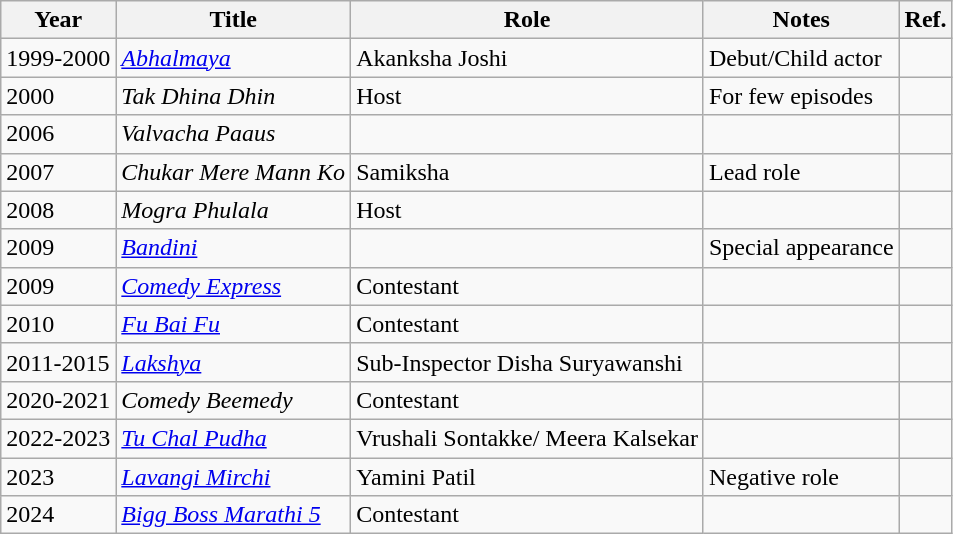<table class="wikitable">
<tr>
<th>Year</th>
<th>Title</th>
<th>Role</th>
<th>Notes</th>
<th>Ref.</th>
</tr>
<tr>
<td>1999-2000</td>
<td><em><a href='#'>Abhalmaya</a></em></td>
<td>Akanksha Joshi</td>
<td>Debut/Child actor</td>
<td></td>
</tr>
<tr>
<td>2000</td>
<td><em>Tak Dhina Dhin</em></td>
<td>Host</td>
<td>For few episodes</td>
<td></td>
</tr>
<tr>
<td>2006</td>
<td><em>Valvacha Paaus</em></td>
<td></td>
<td></td>
<td></td>
</tr>
<tr>
<td>2007</td>
<td><em>Chukar Mere Mann Ko</em></td>
<td>Samiksha</td>
<td>Lead role</td>
<td></td>
</tr>
<tr>
<td>2008</td>
<td><em>Mogra Phulala</em></td>
<td>Host</td>
<td></td>
<td></td>
</tr>
<tr>
<td>2009</td>
<td><em><a href='#'>Bandini</a></em></td>
<td></td>
<td>Special appearance</td>
<td></td>
</tr>
<tr>
<td>2009</td>
<td><em><a href='#'>Comedy Express</a></em></td>
<td>Contestant</td>
<td></td>
<td></td>
</tr>
<tr>
<td>2010</td>
<td><em><a href='#'>Fu Bai Fu</a></em></td>
<td>Contestant</td>
<td></td>
<td></td>
</tr>
<tr>
<td>2011-2015</td>
<td><em><a href='#'>Lakshya</a></em></td>
<td>Sub-Inspector Disha Suryawanshi</td>
<td></td>
<td></td>
</tr>
<tr>
<td>2020-2021</td>
<td><em>Comedy Beemedy</em></td>
<td>Contestant</td>
<td></td>
<td></td>
</tr>
<tr>
<td>2022-2023</td>
<td><em><a href='#'>Tu Chal Pudha</a></em></td>
<td>Vrushali Sontakke/ Meera Kalsekar</td>
<td></td>
<td></td>
</tr>
<tr>
<td>2023</td>
<td><em><a href='#'>Lavangi Mirchi</a></em></td>
<td>Yamini Patil</td>
<td>Negative role</td>
<td></td>
</tr>
<tr>
<td>2024</td>
<td><a href='#'><em>Bigg Boss Marathi 5</em></a></td>
<td>Contestant</td>
<td></td>
<td></td>
</tr>
</table>
